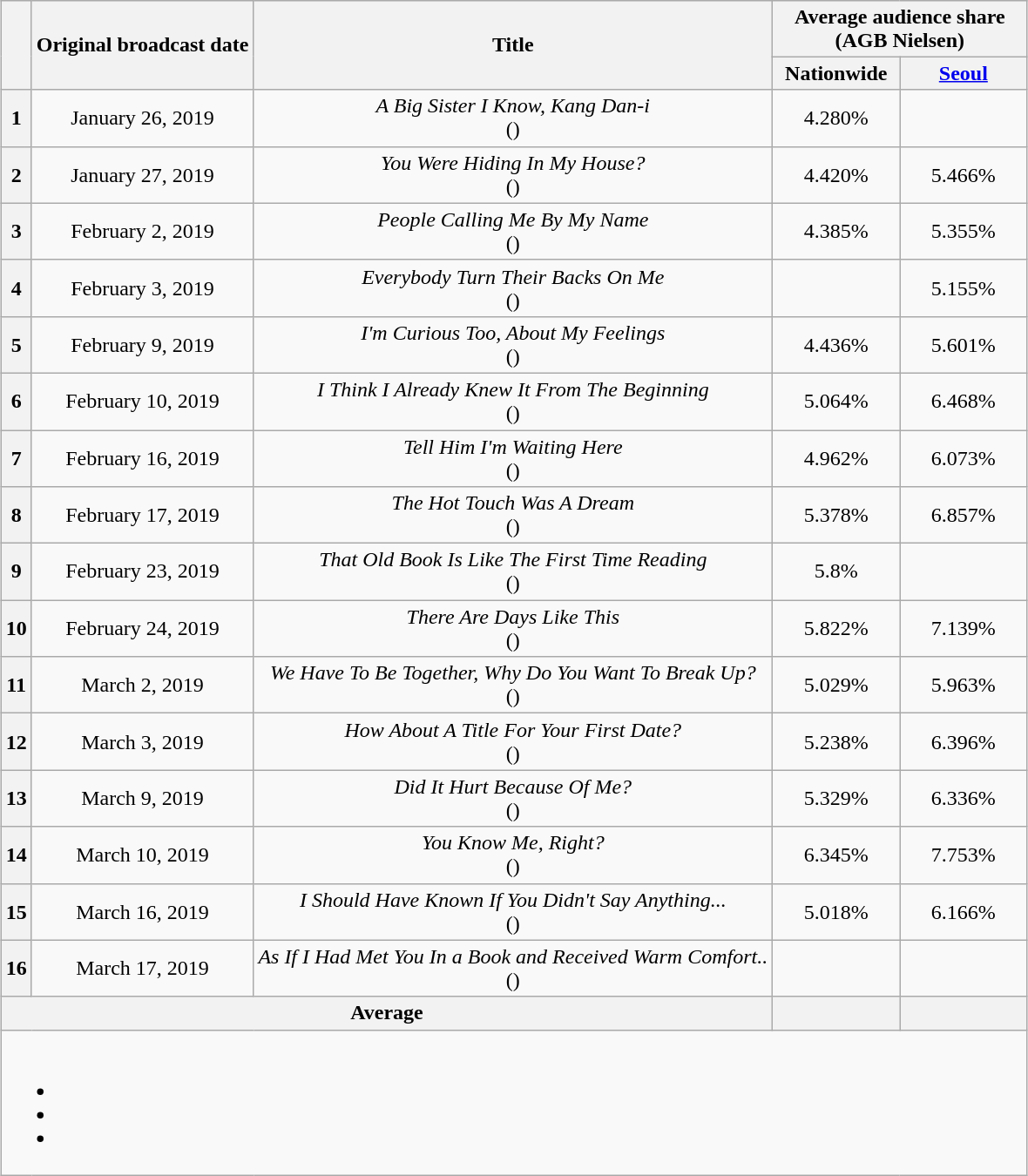<table class="wikitable" style="text-align:center; max-width:850px; margin-left: auto; margin-right: auto; border: none;">
<tr>
</tr>
<tr>
<th rowspan="2"></th>
<th rowspan="2">Original broadcast date</th>
<th rowspan="2">Title</th>
<th colspan="2">Average audience share<br>(AGB Nielsen)</th>
</tr>
<tr>
<th width="90">Nationwide</th>
<th width="90"><a href='#'>Seoul</a></th>
</tr>
<tr>
<th>1</th>
<td>January 26, 2019</td>
<td><em>A Big Sister I Know, Kang Dan-i</em><br>()</td>
<td>4.280%</td>
<td></td>
</tr>
<tr>
<th>2</th>
<td>January 27, 2019</td>
<td><em>You Were Hiding In My House?</em><br>()</td>
<td>4.420%</td>
<td>5.466%</td>
</tr>
<tr>
<th>3</th>
<td>February 2, 2019</td>
<td><em>People Calling Me By My Name</em><br>()</td>
<td>4.385%</td>
<td>5.355%</td>
</tr>
<tr>
<th>4</th>
<td>February 3, 2019</td>
<td><em>Everybody Turn Their Backs On Me</em><br>()</td>
<td></td>
<td>5.155%</td>
</tr>
<tr>
<th>5</th>
<td>February 9, 2019</td>
<td><em>I'm Curious Too, About My Feelings</em> <br>()</td>
<td>4.436%</td>
<td>5.601%</td>
</tr>
<tr>
<th>6</th>
<td>February 10, 2019</td>
<td><em>I Think I Already Knew It From The Beginning</em> <br>()</td>
<td>5.064%</td>
<td>6.468%</td>
</tr>
<tr>
<th>7</th>
<td>February 16, 2019</td>
<td><em>Tell Him I'm Waiting Here</em> <br>()</td>
<td>4.962%</td>
<td>6.073%</td>
</tr>
<tr>
<th>8</th>
<td>February 17, 2019</td>
<td><em>The Hot Touch Was A Dream</em><br>()</td>
<td>5.378%</td>
<td>6.857%</td>
</tr>
<tr>
<th>9</th>
<td>February 23, 2019</td>
<td><em>That Old Book Is Like The First Time Reading</em><br>()</td>
<td>5.8%</td>
<td></td>
</tr>
<tr>
<th>10</th>
<td>February 24, 2019</td>
<td><em>There Are Days Like This</em><br>()</td>
<td>5.822%</td>
<td>7.139%</td>
</tr>
<tr>
<th>11</th>
<td>March 2, 2019</td>
<td><em>We Have To Be Together, Why Do You Want To Break Up?</em><br>()</td>
<td>5.029%</td>
<td>5.963%</td>
</tr>
<tr>
<th>12</th>
<td>March 3, 2019</td>
<td><em>How About A Title For Your First Date?</em><br>()</td>
<td>5.238%</td>
<td>6.396%</td>
</tr>
<tr>
<th>13</th>
<td>March 9, 2019</td>
<td><em>Did It Hurt Because Of Me?</em><br>()</td>
<td>5.329%</td>
<td>6.336%</td>
</tr>
<tr>
<th>14</th>
<td>March 10, 2019</td>
<td><em>You Know Me, Right?</em><br>()</td>
<td>6.345%</td>
<td>7.753%</td>
</tr>
<tr>
<th>15</th>
<td>March 16, 2019</td>
<td><em>I Should Have Known If You Didn't Say Anything...</em><br>()</td>
<td>5.018%</td>
<td>6.166%</td>
</tr>
<tr>
<th>16</th>
<td>March 17, 2019</td>
<td><em>As If I Had Met You In a Book and Received Warm Comfort..</em><br>()</td>
<td></td>
<td></td>
</tr>
<tr>
<th colspan="3">Average</th>
<th></th>
<th></th>
</tr>
<tr>
<td colspan="6"><br><ul><li></li><li></li><li></li></ul></td>
</tr>
</table>
